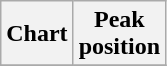<table class="wikitable sortable plainrowheaders" style="text-align:center;" border="1">
<tr>
<th scope="col">Chart</th>
<th scope="col">Peak<br>position</th>
</tr>
<tr>
</tr>
</table>
